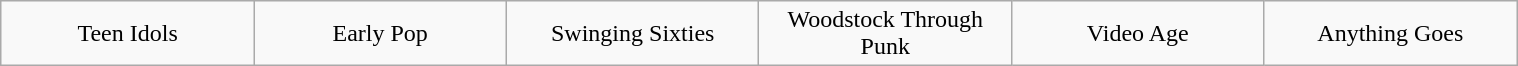<table class="wikitable" style="text-align: center; width: 80%; margin: 1em auto;">
<tr>
<td style="width:70pt;">Teen Idols</td>
<td style="width:70pt;">Early Pop</td>
<td style="width:70pt;">Swinging Sixties</td>
<td style="width:70pt;">Woodstock Through Punk</td>
<td style="width:70pt;">Video Age</td>
<td style="width:70pt;">Anything Goes</td>
</tr>
</table>
